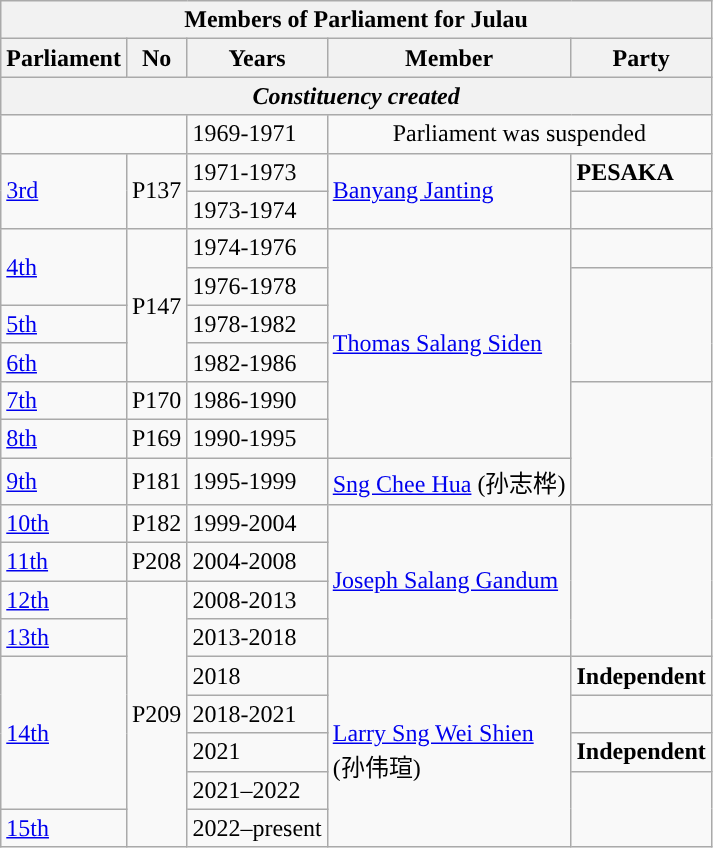<table class=wikitable>
<tr>
<th colspan="5">Members of Parliament for Julau</th>
</tr>
<tr>
<th>Parliament</th>
<th>No</th>
<th>Years</th>
<th>Member</th>
<th>Party</th>
</tr>
<tr>
<th colspan="5" align="center"><em>Constituency created</em></th>
</tr>
<tr>
<td colspan="2"></td>
<td>1969-1971</td>
<td colspan=2 align=center>Parliament was suspended</td>
</tr>
<tr>
<td rowspan=2><a href='#'>3rd</a></td>
<td rowspan="2">P137</td>
<td>1971-1973</td>
<td rowspan=2><a href='#'>Banyang Janting</a></td>
<td><strong>PESAKA</strong></td>
</tr>
<tr>
<td>1973-1974</td>
<td></td>
</tr>
<tr>
<td rowspan=2><a href='#'>4th</a></td>
<td rowspan="4">P147</td>
<td>1974-1976</td>
<td rowspan=6><a href='#'>Thomas Salang Siden</a></td>
<td></td>
</tr>
<tr>
<td>1976-1978</td>
<td rowspan="3"></td>
</tr>
<tr>
<td><a href='#'>5th</a></td>
<td>1978-1982</td>
</tr>
<tr>
<td><a href='#'>6th</a></td>
<td>1982-1986</td>
</tr>
<tr>
<td><a href='#'>7th</a></td>
<td>P170</td>
<td>1986-1990</td>
<td rowspan="3"></td>
</tr>
<tr>
<td><a href='#'>8th</a></td>
<td>P169</td>
<td>1990-1995</td>
</tr>
<tr>
<td><a href='#'>9th</a></td>
<td>P181</td>
<td>1995-1999</td>
<td><a href='#'>Sng Chee Hua</a> (孙志桦)</td>
</tr>
<tr>
<td><a href='#'>10th</a></td>
<td>P182</td>
<td>1999-2004</td>
<td rowspan=4><a href='#'>Joseph Salang Gandum</a></td>
<td rowspan="4"></td>
</tr>
<tr>
<td><a href='#'>11th</a></td>
<td>P208</td>
<td>2004-2008</td>
</tr>
<tr>
<td><a href='#'>12th</a></td>
<td rowspan="7">P209</td>
<td>2008-2013</td>
</tr>
<tr>
<td><a href='#'>13th</a></td>
<td>2013-2018</td>
</tr>
<tr>
<td rowspan="4"><a href='#'>14th</a></td>
<td>2018</td>
<td rowspan="5"><a href='#'>Larry Sng Wei Shien</a> <br> (孙伟瑄)</td>
<td><strong>Independent</strong></td>
</tr>
<tr>
<td>2018-2021</td>
<td></td>
</tr>
<tr>
<td>2021</td>
<td><strong>Independent</strong></td>
</tr>
<tr>
<td>2021–2022</td>
<td rowspan=2></td>
</tr>
<tr>
<td><a href='#'>15th</a></td>
<td>2022–present</td>
</tr>
</table>
